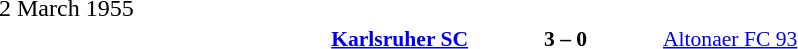<table width=100% cellspacing=1>
<tr>
<th width=25%></th>
<th width=10%></th>
<th width=25%></th>
<th></th>
</tr>
<tr>
<td>2 March 1955</td>
</tr>
<tr style=font-size:90%>
<td align=right><strong><a href='#'>Karlsruher SC</a></strong></td>
<td align=center><strong>3 – 0</strong></td>
<td><a href='#'>Altonaer FC 93</a></td>
</tr>
</table>
